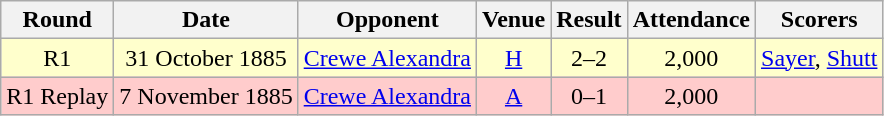<table class="wikitable" style="font-size:100%; text-align:center">
<tr>
<th>Round</th>
<th>Date</th>
<th>Opponent</th>
<th>Venue</th>
<th>Result</th>
<th>Attendance</th>
<th>Scorers</th>
</tr>
<tr style="background-color: #FFFFCC;">
<td>R1</td>
<td>31 October 1885</td>
<td><a href='#'>Crewe Alexandra</a></td>
<td><a href='#'>H</a></td>
<td>2–2</td>
<td>2,000</td>
<td><a href='#'>Sayer</a>, <a href='#'>Shutt</a></td>
</tr>
<tr style="background-color: #FFCCCC;">
<td>R1 Replay</td>
<td>7 November 1885</td>
<td><a href='#'>Crewe Alexandra</a></td>
<td><a href='#'>A</a></td>
<td>0–1</td>
<td>2,000</td>
<td></td>
</tr>
</table>
